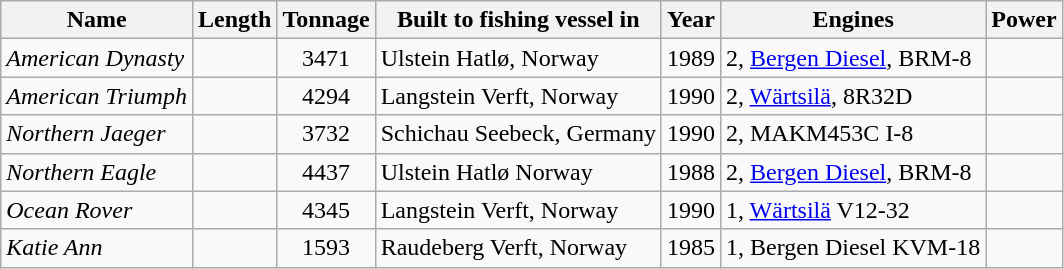<table class="wikitable">
<tr>
<th>Name</th>
<th>Length</th>
<th>Tonnage</th>
<th>Built to fishing vessel in</th>
<th>Year</th>
<th>Engines</th>
<th>Power</th>
</tr>
<tr>
<td><em>American Dynasty</em></td>
<td></td>
<td align=center>3471</td>
<td>Ulstein Hatlø, Norway</td>
<td>1989</td>
<td>2, <a href='#'>Bergen Diesel</a>, BRM-8</td>
<td></td>
</tr>
<tr>
<td><em>American Triumph</em></td>
<td></td>
<td align=center>4294</td>
<td>Langstein Verft, Norway</td>
<td>1990</td>
<td>2, <a href='#'>Wärtsilä</a>, 8R32D</td>
<td></td>
</tr>
<tr>
<td><em>Northern Jaeger</em></td>
<td></td>
<td align=center>3732</td>
<td>Schichau Seebeck, Germany</td>
<td>1990</td>
<td>2, MAKM453C I-8</td>
<td></td>
</tr>
<tr>
<td><em>Northern Eagle</em></td>
<td></td>
<td align=center>4437</td>
<td>Ulstein Hatlø Norway</td>
<td>1988</td>
<td>2, <a href='#'>Bergen Diesel</a>, BRM-8</td>
<td></td>
</tr>
<tr>
<td><em>Ocean Rover</em></td>
<td></td>
<td align=center>4345</td>
<td>Langstein Verft, Norway</td>
<td>1990</td>
<td>1, <a href='#'>Wärtsilä</a> V12-32</td>
<td></td>
</tr>
<tr>
<td><em>Katie Ann</em></td>
<td></td>
<td align=center>1593</td>
<td>Raudeberg Verft, Norway</td>
<td>1985</td>
<td>1, Bergen Diesel KVM-18</td>
<td></td>
</tr>
</table>
